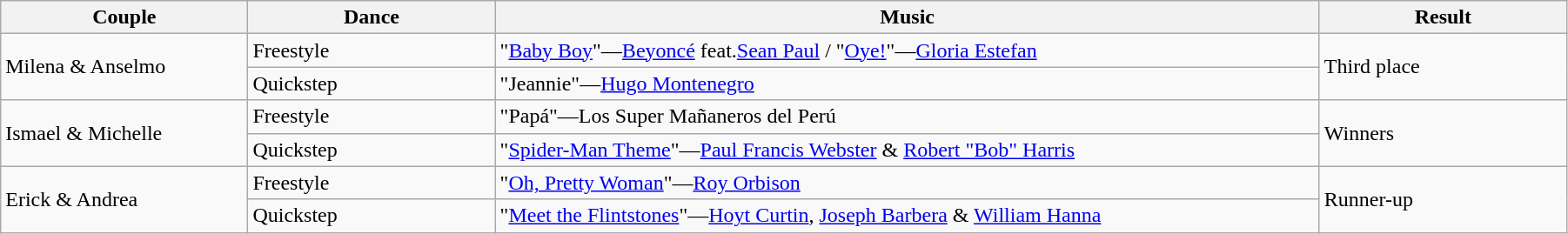<table class="wikitable sortable" style="width:95%; white-space:nowrap">
<tr>
<th style="width:15%;">Couple</th>
<th style="width:15%;">Dance</th>
<th style="width:50%;">Music</th>
<th style="width:15%;">Result</th>
</tr>
<tr>
<td rowspan=2>Milena & Anselmo</td>
<td>Freestyle</td>
<td>"<a href='#'>Baby Boy</a>"—<a href='#'>Beyoncé</a> feat.<a href='#'>Sean Paul</a> / "<a href='#'>Oye!</a>"—<a href='#'>Gloria Estefan</a></td>
<td rowspan=2>Third place</td>
</tr>
<tr>
<td>Quickstep</td>
<td>"Jeannie"—<a href='#'>Hugo Montenegro</a></td>
</tr>
<tr>
<td rowspan=2>Ismael & Michelle</td>
<td>Freestyle</td>
<td>"Papá"—Los Super Mañaneros del Perú</td>
<td rowspan=2>Winners</td>
</tr>
<tr>
<td>Quickstep</td>
<td>"<a href='#'>Spider-Man Theme</a>"—<a href='#'>Paul Francis Webster</a> & <a href='#'>Robert "Bob" Harris</a></td>
</tr>
<tr>
<td rowspan=2>Erick & Andrea</td>
<td>Freestyle</td>
<td>"<a href='#'>Oh, Pretty Woman</a>"—<a href='#'>Roy Orbison</a></td>
<td rowspan=2>Runner-up</td>
</tr>
<tr>
<td>Quickstep</td>
<td>"<a href='#'>Meet the Flintstones</a>"—<a href='#'>Hoyt Curtin</a>, <a href='#'>Joseph Barbera</a> & <a href='#'>William Hanna</a></td>
</tr>
</table>
